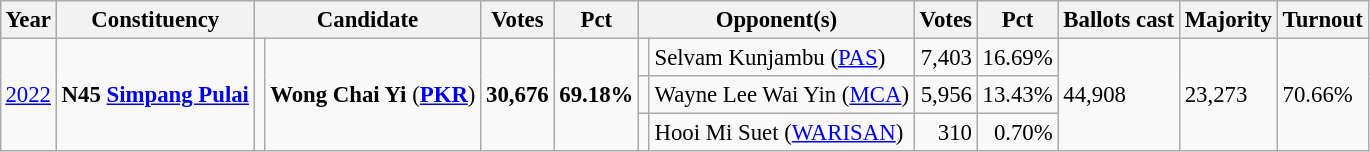<table class="wikitable" style="margin:0.5em ; font-size:95%">
<tr>
<th>Year</th>
<th>Constituency</th>
<th colspan=2>Candidate</th>
<th>Votes</th>
<th>Pct</th>
<th colspan=2>Opponent(s)</th>
<th>Votes</th>
<th>Pct</th>
<th>Ballots cast</th>
<th>Majority</th>
<th>Turnout</th>
</tr>
<tr>
<td rowspan=3><a href='#'>2022</a></td>
<td rowspan=3><strong>N45 <a href='#'>Simpang Pulai</a></strong></td>
<td rowspan=3 ></td>
<td rowspan=3><strong>Wong Chai Yi</strong> (<a href='#'><strong>PKR</strong></a>)</td>
<td rowspan=3 align=right><strong>30,676</strong></td>
<td rowspan=3><strong>69.18%</strong></td>
<td bgcolor=></td>
<td>Selvam Kunjambu (<a href='#'>PAS</a>)</td>
<td align=right>7,403</td>
<td>16.69%</td>
<td rowspan=3>44,908</td>
<td rowspan=3>23,273</td>
<td rowspan=3>70.66%</td>
</tr>
<tr>
<td></td>
<td>Wayne Lee Wai Yin (<a href='#'>MCA</a>)</td>
<td align=right>5,956</td>
<td>13.43%</td>
</tr>
<tr>
<td></td>
<td>Hooi Mi Suet (<a href='#'>WARISAN</a>)</td>
<td align=right>310</td>
<td align=right>0.70%</td>
</tr>
</table>
